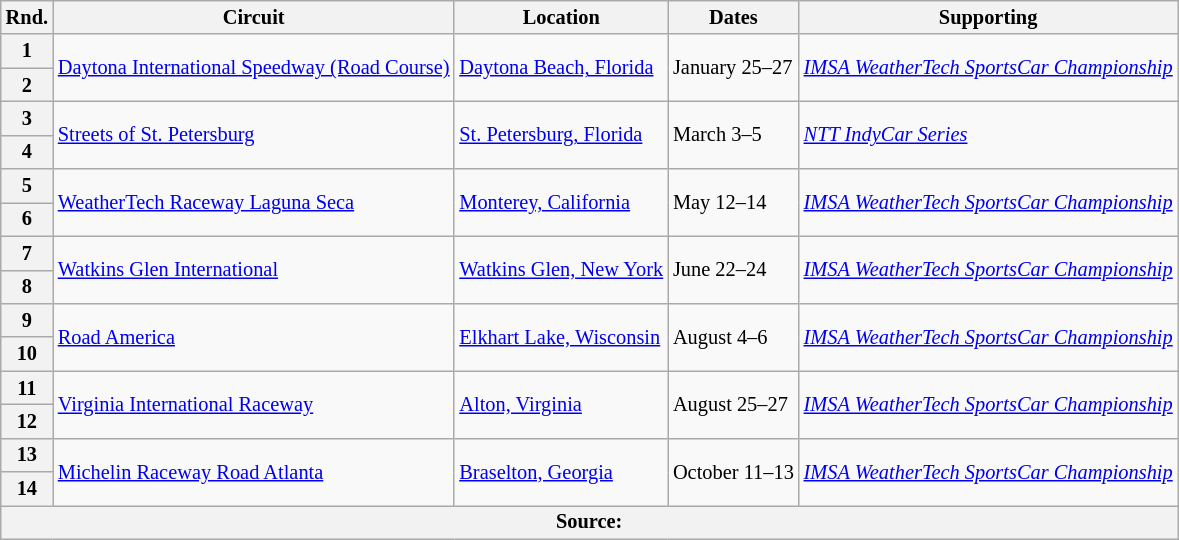<table class="wikitable" style="font-size: 85%;">
<tr>
<th>Rnd.</th>
<th>Circuit</th>
<th>Location</th>
<th>Dates</th>
<th>Supporting</th>
</tr>
<tr>
<th>1</th>
<td rowspan="2"><a href='#'>Daytona International Speedway (Road Course)</a></td>
<td rowspan="2"> <a href='#'>Daytona Beach, Florida</a></td>
<td rowspan="2">January 25–27</td>
<td rowspan="2"><em><a href='#'>IMSA WeatherTech SportsCar Championship</a></em></td>
</tr>
<tr>
<th>2</th>
</tr>
<tr>
<th>3</th>
<td rowspan="2"><a href='#'>Streets of St. Petersburg</a></td>
<td rowspan="2"> <a href='#'>St. Petersburg, Florida</a></td>
<td rowspan="2">March 3–5</td>
<td rowspan="2"><em><a href='#'>NTT IndyCar Series</a></em></td>
</tr>
<tr>
<th>4</th>
</tr>
<tr>
<th>5</th>
<td rowspan="2"><a href='#'>WeatherTech Raceway Laguna Seca</a></td>
<td rowspan="2"> <a href='#'>Monterey, California</a></td>
<td rowspan="2">May 12–14</td>
<td rowspan="2"><em><a href='#'>IMSA WeatherTech SportsCar Championship</a></em></td>
</tr>
<tr>
<th>6</th>
</tr>
<tr>
<th>7</th>
<td rowspan="2"><a href='#'>Watkins Glen International</a></td>
<td rowspan="2"> <a href='#'>Watkins Glen, New York</a></td>
<td rowspan="2">June 22–24</td>
<td rowspan="2"><em><a href='#'>IMSA WeatherTech SportsCar Championship</a></em></td>
</tr>
<tr>
<th>8</th>
</tr>
<tr>
<th>9</th>
<td rowspan="2"><a href='#'>Road America</a></td>
<td rowspan="2"> <a href='#'>Elkhart Lake, Wisconsin</a></td>
<td rowspan="2">August 4–6</td>
<td rowspan="2"><em><a href='#'>IMSA WeatherTech SportsCar Championship</a></em></td>
</tr>
<tr>
<th>10</th>
</tr>
<tr>
<th>11</th>
<td rowspan="2"><a href='#'>Virginia International Raceway</a></td>
<td rowspan="2"> <a href='#'>Alton, Virginia</a></td>
<td rowspan="2">August 25–27</td>
<td rowspan="2"><em><a href='#'>IMSA WeatherTech SportsCar Championship</a></em></td>
</tr>
<tr>
<th>12</th>
</tr>
<tr>
<th>13</th>
<td rowspan="2"><a href='#'>Michelin Raceway Road Atlanta</a></td>
<td rowspan="2"> <a href='#'>Braselton, Georgia</a></td>
<td rowspan="2">October 11–13</td>
<td rowspan="2"><em><a href='#'>IMSA WeatherTech SportsCar Championship</a></em></td>
</tr>
<tr>
<th>14</th>
</tr>
<tr>
<th colspan="5">Source:</th>
</tr>
</table>
